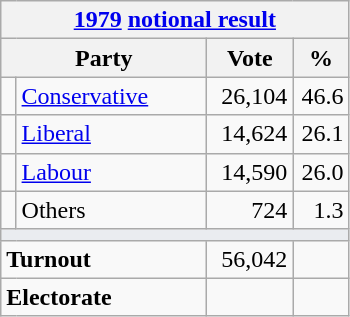<table class="wikitable">
<tr>
<th colspan="4"><a href='#'>1979</a> <a href='#'>notional result</a></th>
</tr>
<tr>
<th bgcolor="#DDDDFF" width="130px" colspan="2">Party</th>
<th bgcolor="#DDDDFF" width="50px">Vote</th>
<th bgcolor="#DDDDFF" width="30px">%</th>
</tr>
<tr>
<td></td>
<td><a href='#'>Conservative</a></td>
<td align=right>26,104</td>
<td align=right>46.6</td>
</tr>
<tr>
<td></td>
<td><a href='#'>Liberal</a></td>
<td align=right>14,624</td>
<td align=right>26.1</td>
</tr>
<tr>
<td></td>
<td><a href='#'>Labour</a></td>
<td align=right>14,590</td>
<td align=right>26.0</td>
</tr>
<tr>
<td></td>
<td>Others</td>
<td align=right>724</td>
<td align=right>1.3</td>
</tr>
<tr>
<td colspan="4" bgcolor="#EAECF0"></td>
</tr>
<tr>
<td colspan="2"><strong>Turnout</strong></td>
<td align=right>56,042</td>
<td align=right></td>
</tr>
<tr>
<td colspan="2"><strong>Electorate</strong></td>
<td align=right></td>
</tr>
</table>
